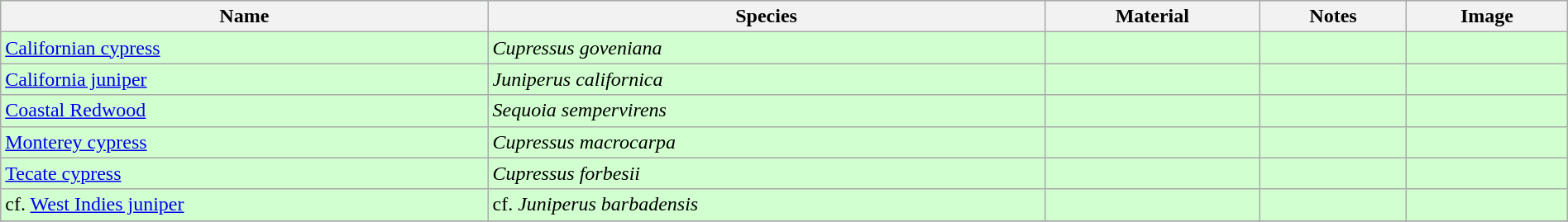<table class="wikitable" align="center" width="100%" style="background:#D1FFCF;">
<tr>
<th>Name</th>
<th>Species</th>
<th>Material</th>
<th>Notes</th>
<th>Image</th>
</tr>
<tr>
<td><a href='#'>Californian cypress</a></td>
<td><em>Cupressus goveniana</em></td>
<td></td>
<td></td>
<td></td>
</tr>
<tr>
<td><a href='#'>California juniper</a></td>
<td><em>Juniperus californica</em></td>
<td></td>
<td></td>
<td></td>
</tr>
<tr>
<td><a href='#'>Coastal Redwood</a></td>
<td><em>Sequoia sempervirens</em></td>
<td></td>
<td></td>
<td></td>
</tr>
<tr>
<td><a href='#'>Monterey cypress</a></td>
<td><em>Cupressus macrocarpa</em></td>
<td></td>
<td></td>
<td></td>
</tr>
<tr>
<td><a href='#'>Tecate cypress</a></td>
<td><em>Cupressus forbesii</em></td>
<td></td>
<td></td>
<td></td>
</tr>
<tr>
<td>cf. <a href='#'>West Indies juniper</a></td>
<td>cf. <em>Juniperus barbadensis</em></td>
<td></td>
<td></td>
<td></td>
</tr>
<tr>
</tr>
</table>
